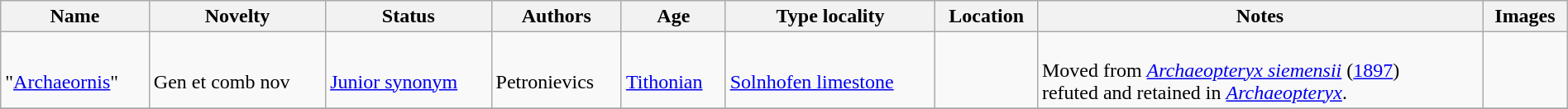<table class="wikitable sortable" align="center" width="100%">
<tr>
<th>Name</th>
<th>Novelty</th>
<th>Status</th>
<th>Authors</th>
<th>Age</th>
<th>Type locality</th>
<th>Location</th>
<th>Notes</th>
<th>Images</th>
</tr>
<tr>
<td><br>"<a href='#'>Archaeornis</a>"</td>
<td><br>Gen et comb nov</td>
<td><br><a href='#'>Junior synonym</a></td>
<td><br>Petronievics</td>
<td><br><a href='#'>Tithonian</a></td>
<td><br><a href='#'>Solnhofen limestone</a></td>
<td><br></td>
<td><br>Moved from <em><a href='#'>Archaeopteryx siemensii</a></em> (<a href='#'>1897</a>)<br> refuted and retained in <em><a href='#'>Archaeopteryx</a></em>.</td>
<td><br></td>
</tr>
<tr>
</tr>
</table>
